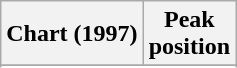<table class="wikitable sortable plainrowheaders">
<tr>
<th>Chart (1997)</th>
<th>Peak<br>position</th>
</tr>
<tr>
</tr>
<tr>
</tr>
</table>
